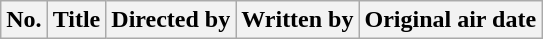<table class="wikitable plainrowheaders" style="background:#fff;">
<tr>
<th style="background:#;">No.</th>
<th style="background:#;">Title</th>
<th style="background:#;">Directed by</th>
<th style="background:#;">Written by</th>
<th style="background:#;">Original air date<br>



















</th>
</tr>
</table>
